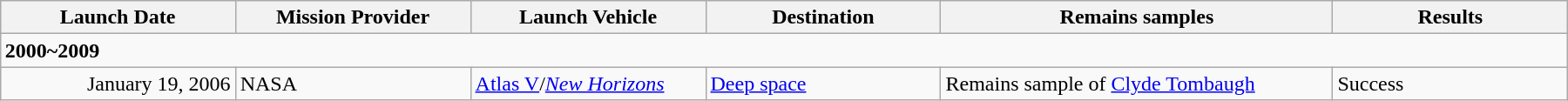<table class="wikitable sortable" style="margin: 1em auto 1em auto;" width="95%">
<tr>
<th style="width:15%;"><strong>Launch Date</strong></th>
<th style="width:15%;"><strong>Mission Provider</strong></th>
<th style="width:15%;"><strong>Launch Vehicle</strong></th>
<th style="width:15%;"><strong>Destination</strong></th>
<th style="width:25%;"><strong>Remains samples</strong></th>
<th style="width:15%;"><strong>Results</strong></th>
</tr>
<tr>
<td colspan="6"><strong>2000~2009</strong></td>
</tr>
<tr>
<td style="text-align:right">January 19, 2006</td>
<td>NASA</td>
<td><a href='#'>Atlas V</a>/<em><a href='#'>New Horizons</a></em></td>
<td><a href='#'>Deep space</a></td>
<td>Remains sample of <a href='#'>Clyde Tombaugh</a></td>
<td>Success</td>
</tr>
</table>
